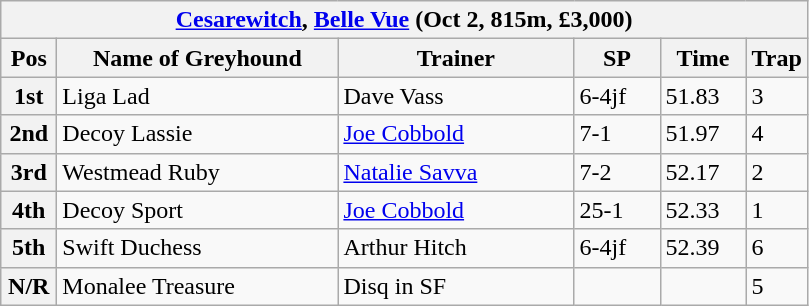<table class="wikitable">
<tr>
<th colspan="6"><a href='#'>Cesarewitch</a>, <a href='#'>Belle Vue</a> (Oct 2, 815m, £3,000)</th>
</tr>
<tr>
<th width=30>Pos</th>
<th width=180>Name of Greyhound</th>
<th width=150>Trainer</th>
<th width=50>SP</th>
<th width=50>Time</th>
<th width=30>Trap</th>
</tr>
<tr>
<th>1st</th>
<td>Liga Lad</td>
<td>Dave Vass</td>
<td>6-4jf</td>
<td>51.83</td>
<td>3</td>
</tr>
<tr>
<th>2nd</th>
<td>Decoy Lassie</td>
<td><a href='#'>Joe Cobbold</a></td>
<td>7-1</td>
<td>51.97</td>
<td>4</td>
</tr>
<tr>
<th>3rd</th>
<td>Westmead Ruby</td>
<td><a href='#'>Natalie Savva</a></td>
<td>7-2</td>
<td>52.17</td>
<td>2</td>
</tr>
<tr>
<th>4th</th>
<td>Decoy Sport</td>
<td><a href='#'>Joe Cobbold</a></td>
<td>25-1</td>
<td>52.33</td>
<td>1</td>
</tr>
<tr>
<th>5th</th>
<td>Swift Duchess</td>
<td>Arthur Hitch</td>
<td>6-4jf</td>
<td>52.39</td>
<td>6</td>
</tr>
<tr>
<th>N/R</th>
<td>Monalee Treasure</td>
<td>Disq in SF</td>
<td></td>
<td></td>
<td>5</td>
</tr>
</table>
